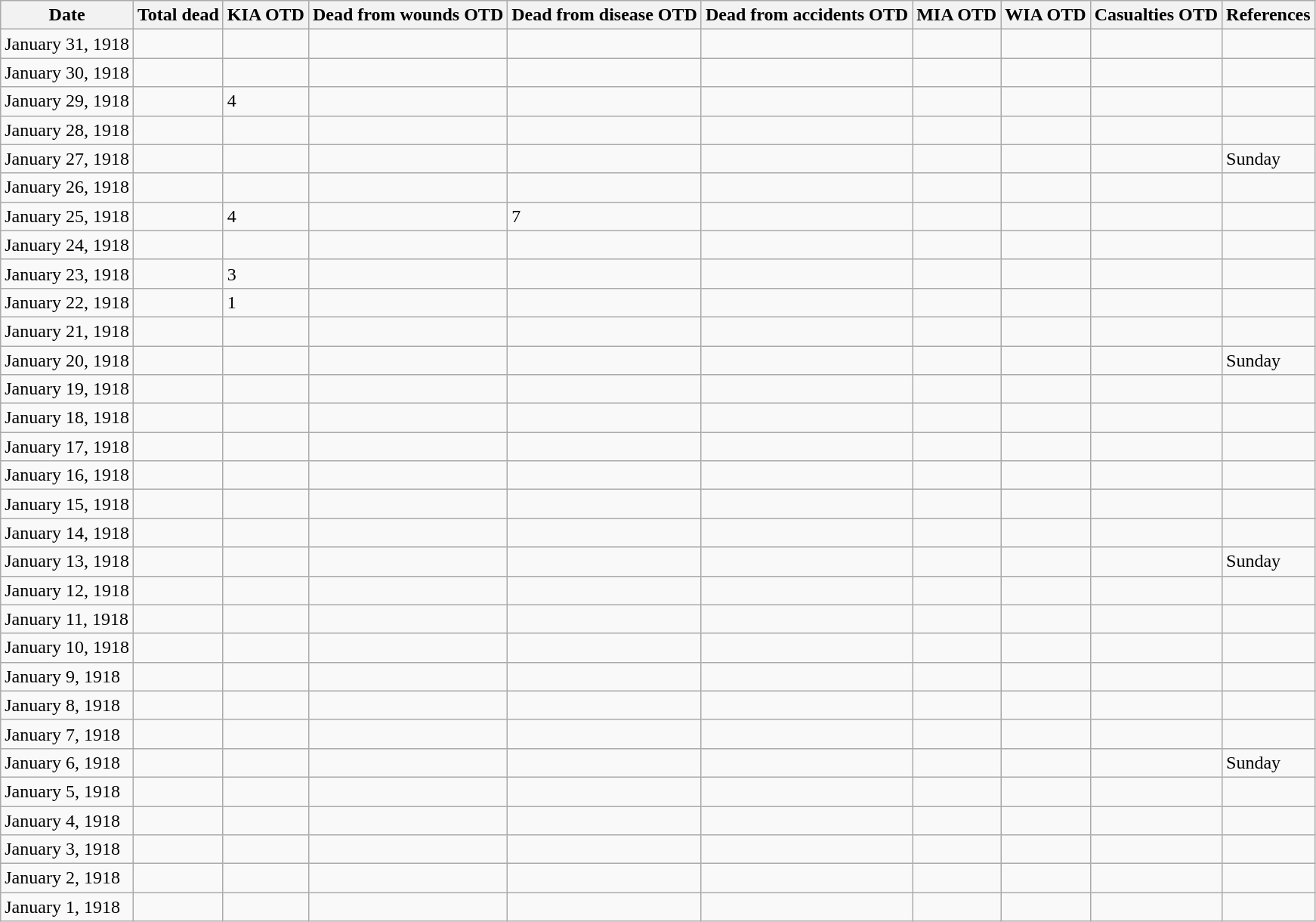<table role="presentation" class="wikitable mw-collapsible">
<tr>
<th>Date</th>
<th>Total dead</th>
<th>KIA OTD</th>
<th>Dead from wounds OTD</th>
<th>Dead from disease OTD</th>
<th>Dead from accidents OTD</th>
<th>MIA OTD</th>
<th>WIA OTD</th>
<th>Casualties OTD</th>
<th>References</th>
</tr>
<tr>
<td>January 31, 1918</td>
<td></td>
<td></td>
<td></td>
<td></td>
<td></td>
<td></td>
<td></td>
<td></td>
<td></td>
</tr>
<tr>
<td>January 30, 1918</td>
<td></td>
<td></td>
<td></td>
<td></td>
<td></td>
<td></td>
<td></td>
<td></td>
<td></td>
</tr>
<tr>
<td>January 29, 1918</td>
<td></td>
<td>4</td>
<td></td>
<td></td>
<td></td>
<td></td>
<td></td>
<td></td>
<td></td>
</tr>
<tr>
<td>January 28, 1918</td>
<td></td>
<td></td>
<td></td>
<td></td>
<td></td>
<td></td>
<td></td>
<td></td>
<td></td>
</tr>
<tr>
<td>January 27, 1918</td>
<td></td>
<td></td>
<td></td>
<td></td>
<td></td>
<td></td>
<td></td>
<td></td>
<td>Sunday</td>
</tr>
<tr>
<td>January 26, 1918</td>
<td></td>
<td></td>
<td></td>
<td></td>
<td></td>
<td></td>
<td></td>
<td></td>
<td></td>
</tr>
<tr>
<td>January 25, 1918</td>
<td></td>
<td>4</td>
<td></td>
<td>7</td>
<td></td>
<td></td>
<td></td>
<td></td>
<td></td>
</tr>
<tr>
<td>January 24, 1918</td>
<td></td>
<td></td>
<td></td>
<td></td>
<td></td>
<td></td>
<td></td>
<td></td>
<td></td>
</tr>
<tr>
<td>January 23, 1918</td>
<td></td>
<td>3</td>
<td></td>
<td></td>
<td></td>
<td></td>
<td></td>
<td></td>
<td></td>
</tr>
<tr>
<td>January 22, 1918</td>
<td></td>
<td>1</td>
<td></td>
<td></td>
<td></td>
<td></td>
<td></td>
<td></td>
<td></td>
</tr>
<tr>
<td>January 21, 1918</td>
<td></td>
<td></td>
<td></td>
<td></td>
<td></td>
<td></td>
<td></td>
<td></td>
<td></td>
</tr>
<tr>
<td>January 20, 1918</td>
<td></td>
<td></td>
<td></td>
<td></td>
<td></td>
<td></td>
<td></td>
<td></td>
<td>Sunday</td>
</tr>
<tr>
<td>January 19, 1918</td>
<td></td>
<td></td>
<td></td>
<td></td>
<td></td>
<td></td>
<td></td>
<td></td>
<td></td>
</tr>
<tr>
<td>January 18, 1918</td>
<td></td>
<td></td>
<td></td>
<td></td>
<td></td>
<td></td>
<td></td>
<td></td>
<td></td>
</tr>
<tr>
<td>January 17, 1918</td>
<td></td>
<td></td>
<td></td>
<td></td>
<td></td>
<td></td>
<td></td>
<td></td>
<td></td>
</tr>
<tr>
<td>January 16, 1918</td>
<td></td>
<td></td>
<td></td>
<td></td>
<td></td>
<td></td>
<td></td>
<td></td>
<td></td>
</tr>
<tr>
<td>January 15, 1918</td>
<td></td>
<td></td>
<td></td>
<td></td>
<td></td>
<td></td>
<td></td>
<td></td>
<td></td>
</tr>
<tr>
<td>January 14, 1918</td>
<td></td>
<td></td>
<td></td>
<td></td>
<td></td>
<td></td>
<td></td>
<td></td>
<td></td>
</tr>
<tr>
<td>January 13, 1918</td>
<td></td>
<td></td>
<td></td>
<td></td>
<td></td>
<td></td>
<td></td>
<td></td>
<td>Sunday</td>
</tr>
<tr>
<td>January 12, 1918</td>
<td></td>
<td></td>
<td></td>
<td></td>
<td></td>
<td></td>
<td></td>
<td></td>
<td></td>
</tr>
<tr>
<td>January 11, 1918</td>
<td></td>
<td></td>
<td></td>
<td></td>
<td></td>
<td></td>
<td></td>
<td></td>
<td></td>
</tr>
<tr>
<td>January 10, 1918</td>
<td></td>
<td></td>
<td></td>
<td></td>
<td></td>
<td></td>
<td></td>
<td></td>
<td></td>
</tr>
<tr>
<td>January 9, 1918</td>
<td></td>
<td></td>
<td></td>
<td></td>
<td></td>
<td></td>
<td></td>
<td></td>
<td></td>
</tr>
<tr>
<td>January 8, 1918</td>
<td></td>
<td></td>
<td></td>
<td></td>
<td></td>
<td></td>
<td></td>
<td></td>
<td></td>
</tr>
<tr>
<td>January 7, 1918</td>
<td></td>
<td></td>
<td></td>
<td></td>
<td></td>
<td></td>
<td></td>
<td></td>
<td></td>
</tr>
<tr>
<td>January 6, 1918</td>
<td></td>
<td></td>
<td></td>
<td></td>
<td></td>
<td></td>
<td></td>
<td></td>
<td>Sunday</td>
</tr>
<tr>
<td>January 5, 1918</td>
<td></td>
<td></td>
<td></td>
<td></td>
<td></td>
<td></td>
<td></td>
<td></td>
<td></td>
</tr>
<tr>
<td>January 4, 1918</td>
<td></td>
<td></td>
<td></td>
<td></td>
<td></td>
<td></td>
<td></td>
<td></td>
<td></td>
</tr>
<tr>
<td>January 3, 1918</td>
<td></td>
<td></td>
<td></td>
<td></td>
<td></td>
<td></td>
<td></td>
<td></td>
<td></td>
</tr>
<tr>
<td>January 2, 1918</td>
<td></td>
<td></td>
<td></td>
<td></td>
<td></td>
<td></td>
<td></td>
<td></td>
<td></td>
</tr>
<tr>
<td>January 1, 1918</td>
<td></td>
<td></td>
<td></td>
<td></td>
<td></td>
<td></td>
<td></td>
<td></td>
<td></td>
</tr>
</table>
